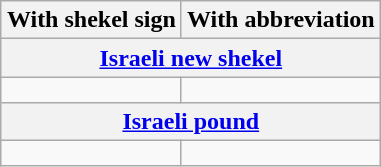<table class="wikitable" style="float: right; width: auto; margin-left: 1em;">
<tr>
<th scope="col">With shekel sign</th>
<th scope="col">With abbreviation</th>
</tr>
<tr>
<th colspan="2"><a href='#'>Israeli new shekel</a></th>
</tr>
<tr style="font-size: 250%; line-height: 1em; text-align: center; font-family: serif;">
<td></td>
<td></td>
</tr>
<tr>
<th colspan="2"><a href='#'>Israeli pound</a></th>
</tr>
<tr style="font-size: 250%; line-height: 1em; text-align: center; font-family: serif;">
<td></td>
<td></td>
</tr>
</table>
